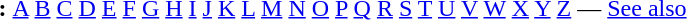<table id="toc" border="0">
<tr>
<th>:</th>
<td><a href='#'>A</a> <a href='#'>B</a> <a href='#'>C</a> <a href='#'>D</a> <a href='#'>E</a> <a href='#'>F</a> <a href='#'>G</a> <a href='#'>H</a> <a href='#'>I</a> <a href='#'>J</a> <a href='#'>K</a> <a href='#'>L</a> <a href='#'>M</a> <a href='#'>N</a> <a href='#'>O</a> <a href='#'>P</a> <a href='#'>Q</a> <a href='#'>R</a> <a href='#'>S</a> <a href='#'>T</a> <a href='#'>U</a> <a href='#'>V</a> <a href='#'>W</a> <a href='#'>X</a> <a href='#'>Y</a>  <a href='#'>Z</a> — <a href='#'>See also</a></td>
</tr>
</table>
